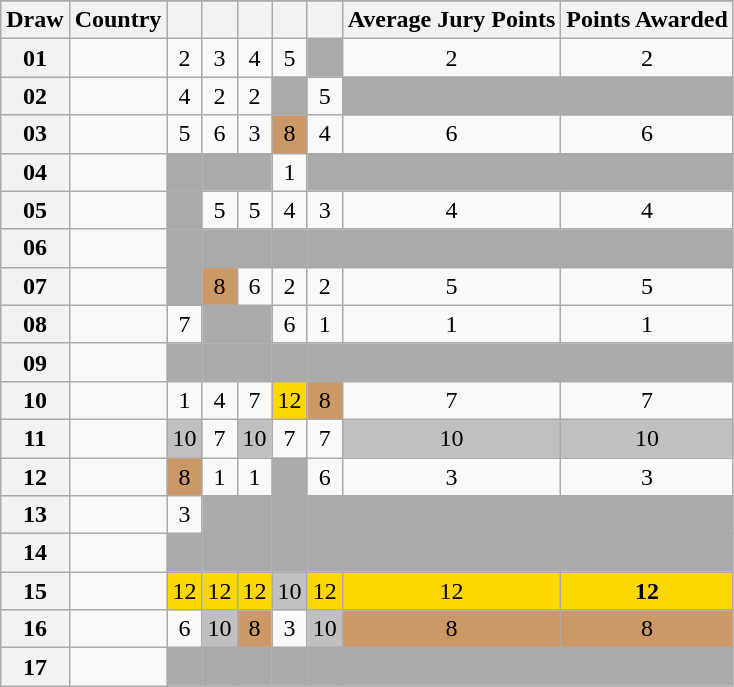<table class="sortable wikitable collapsible plainrowheaders" style="text-align:center;">
<tr>
</tr>
<tr>
<th scope="col">Draw</th>
<th scope="col">Country</th>
<th scope="col"><small></small></th>
<th scope="col"><small></small></th>
<th scope="col"><small></small></th>
<th scope="col"><small></small></th>
<th scope="col"><small></small></th>
<th scope="col">Average Jury Points</th>
<th scope="col">Points Awarded</th>
</tr>
<tr>
<th scope="row" style="text-align:center;">01</th>
<td style="text-align:left;"></td>
<td>2</td>
<td>3</td>
<td>4</td>
<td>5</td>
<td style="background:#AAAAAA;"></td>
<td>2</td>
<td>2</td>
</tr>
<tr>
<th scope="row" style="text-align:center;">02</th>
<td style="text-align:left;"></td>
<td>4</td>
<td>2</td>
<td>2</td>
<td style="background:#AAAAAA;"></td>
<td>5</td>
<td style="background:#AAAAAA;"></td>
<td style="background:#AAAAAA;"></td>
</tr>
<tr>
<th scope="row" style="text-align:center;">03</th>
<td style="text-align:left;"></td>
<td>5</td>
<td>6</td>
<td>3</td>
<td style="background:#CC9966;">8</td>
<td>4</td>
<td>6</td>
<td>6</td>
</tr>
<tr>
<th scope="row" style="text-align:center;">04</th>
<td style="text-align:left;"></td>
<td style="background:#AAAAAA;"></td>
<td style="background:#AAAAAA;"></td>
<td style="background:#AAAAAA;"></td>
<td>1</td>
<td style="background:#AAAAAA;"></td>
<td style="background:#AAAAAA;"></td>
<td style="background:#AAAAAA;"></td>
</tr>
<tr>
<th scope="row" style="text-align:center;">05</th>
<td style="text-align:left;"></td>
<td style="background:#AAAAAA;"></td>
<td>5</td>
<td>5</td>
<td>4</td>
<td>3</td>
<td>4</td>
<td>4</td>
</tr>
<tr class="sortbottom">
<th scope="row" style="text-align:center;">06</th>
<td style="text-align:left;"></td>
<td style="background:#AAAAAA;"></td>
<td style="background:#AAAAAA;"></td>
<td style="background:#AAAAAA;"></td>
<td style="background:#AAAAAA;"></td>
<td style="background:#AAAAAA;"></td>
<td style="background:#AAAAAA;"></td>
<td style="background:#AAAAAA;"></td>
</tr>
<tr>
<th scope="row" style="text-align:center;">07</th>
<td style="text-align:left;"></td>
<td style="background:#AAAAAA;"></td>
<td style="background:#CC9966;">8</td>
<td>6</td>
<td>2</td>
<td>2</td>
<td>5</td>
<td>5</td>
</tr>
<tr>
<th scope="row" style="text-align:center;">08</th>
<td style="text-align:left;"></td>
<td>7</td>
<td style="background:#AAAAAA;"></td>
<td style="background:#AAAAAA;"></td>
<td>6</td>
<td>1</td>
<td>1</td>
<td>1</td>
</tr>
<tr>
<th scope="row" style="text-align:center;">09</th>
<td style="text-align:left;"></td>
<td style="background:#AAAAAA;"></td>
<td style="background:#AAAAAA;"></td>
<td style="background:#AAAAAA;"></td>
<td style="background:#AAAAAA;"></td>
<td style="background:#AAAAAA;"></td>
<td style="background:#AAAAAA;"></td>
<td style="background:#AAAAAA;"></td>
</tr>
<tr>
<th scope="row" style="text-align:center;">10</th>
<td style="text-align:left;"></td>
<td>1</td>
<td>4</td>
<td>7</td>
<td style="background:gold;">12</td>
<td style="background:#CC9966;">8</td>
<td>7</td>
<td>7</td>
</tr>
<tr>
<th scope="row" style="text-align:center;">11</th>
<td style="text-align:left;"></td>
<td style="background:silver;">10</td>
<td>7</td>
<td style="background:silver;">10</td>
<td>7</td>
<td>7</td>
<td style="background:silver;">10</td>
<td style="background:silver;">10</td>
</tr>
<tr>
<th scope="row" style="text-align:center;">12</th>
<td style="text-align:left;"></td>
<td style="background:#CC9966;">8</td>
<td>1</td>
<td>1</td>
<td style="background:#AAAAAA;"></td>
<td>6</td>
<td>3</td>
<td>3</td>
</tr>
<tr>
<th scope="row" style="text-align:center;">13</th>
<td style="text-align:left;"></td>
<td>3</td>
<td style="background:#AAAAAA;"></td>
<td style="background:#AAAAAA;"></td>
<td style="background:#AAAAAA;"></td>
<td style="background:#AAAAAA;"></td>
<td style="background:#AAAAAA;"></td>
<td style="background:#AAAAAA;"></td>
</tr>
<tr>
<th scope="row" style="text-align:center;">14</th>
<td style="text-align:left;"></td>
<td style="background:#AAAAAA;"></td>
<td style="background:#AAAAAA;"></td>
<td style="background:#AAAAAA;"></td>
<td style="background:#AAAAAA;"></td>
<td style="background:#AAAAAA;"></td>
<td style="background:#AAAAAA;"></td>
<td style="background:#AAAAAA;"></td>
</tr>
<tr>
<th scope="row" style="text-align:center;">15</th>
<td style="text-align:left;"></td>
<td style="background:gold;">12</td>
<td style="background:gold;">12</td>
<td style="background:gold;">12</td>
<td style="background:silver;">10</td>
<td style="background:gold;">12</td>
<td style="background:gold;">12</td>
<td style="background:gold;"><strong>12</strong></td>
</tr>
<tr>
<th scope="row" style="text-align:center;">16</th>
<td style="text-align:left;"></td>
<td>6</td>
<td style="background:silver;">10</td>
<td style="background:#CC9966;">8</td>
<td>3</td>
<td style="background:silver;">10</td>
<td style="background:#CC9966;">8</td>
<td style="background:#CC9966;">8</td>
</tr>
<tr>
<th scope="row" style="text-align:center;">17</th>
<td style="text-align:left;"></td>
<td style="background:#AAAAAA;"></td>
<td style="background:#AAAAAA;"></td>
<td style="background:#AAAAAA;"></td>
<td style="background:#AAAAAA;"></td>
<td style="background:#AAAAAA;"></td>
<td style="background:#AAAAAA;"></td>
<td style="background:#AAAAAA;"></td>
</tr>
</table>
